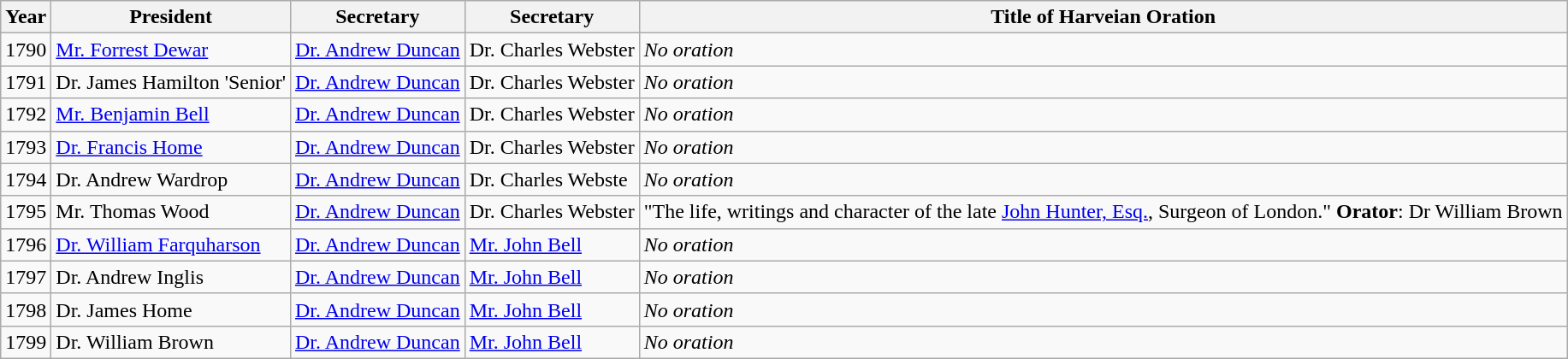<table class="wikitable">
<tr>
<th>Year</th>
<th>President</th>
<th>Secretary</th>
<th>Secretary</th>
<th>Title of Harveian Oration</th>
</tr>
<tr>
<td>1790</td>
<td><a href='#'>Mr. Forrest Dewar</a></td>
<td><a href='#'>Dr. Andrew Duncan</a></td>
<td>Dr. Charles Webster</td>
<td><em>No oration</em></td>
</tr>
<tr>
<td>1791</td>
<td>Dr. James Hamilton 'Senior' </td>
<td><a href='#'>Dr. Andrew Duncan</a></td>
<td>Dr. Charles Webster</td>
<td><em>No oration</em></td>
</tr>
<tr>
<td>1792</td>
<td><a href='#'>Mr. Benjamin Bell</a></td>
<td><a href='#'>Dr. Andrew Duncan</a></td>
<td>Dr. Charles Webster</td>
<td><em>No oration</em></td>
</tr>
<tr>
<td>1793</td>
<td><a href='#'>Dr. Francis Home</a></td>
<td><a href='#'>Dr. Andrew Duncan</a></td>
<td>Dr. Charles Webster</td>
<td><em>No oration</em></td>
</tr>
<tr>
<td>1794</td>
<td>Dr. Andrew Wardrop</td>
<td><a href='#'>Dr. Andrew Duncan</a></td>
<td>Dr. Charles Webste</td>
<td><em>No oration</em></td>
</tr>
<tr>
<td>1795</td>
<td>Mr. Thomas Wood</td>
<td><a href='#'>Dr. Andrew Duncan</a></td>
<td>Dr. Charles Webster</td>
<td>"The life, writings and character of the late <a href='#'>John Hunter, Esq.</a>, Surgeon of London." <strong>Orator</strong>: Dr William Brown</td>
</tr>
<tr>
<td>1796</td>
<td><a href='#'>Dr. William Farquharson</a></td>
<td><a href='#'>Dr. Andrew Duncan</a></td>
<td><a href='#'>Mr. John Bell</a></td>
<td><em>No oration</em></td>
</tr>
<tr>
<td>1797</td>
<td>Dr. Andrew Inglis</td>
<td><a href='#'>Dr. Andrew Duncan</a></td>
<td><a href='#'>Mr. John Bell</a></td>
<td><em>No oration</em></td>
</tr>
<tr>
<td>1798</td>
<td>Dr. James Home</td>
<td><a href='#'>Dr. Andrew Duncan</a></td>
<td><a href='#'>Mr. John Bell</a></td>
<td><em>No oration</em></td>
</tr>
<tr>
<td>1799</td>
<td>Dr. William Brown</td>
<td><a href='#'>Dr. Andrew Duncan</a></td>
<td><a href='#'>Mr. John Bell</a></td>
<td><em>No oration</em></td>
</tr>
</table>
